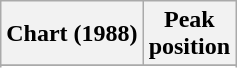<table class="wikitable sortable plainrowheaders" style="text-align:center">
<tr>
<th scope="col">Chart (1988)</th>
<th scope="col">Peak<br>position</th>
</tr>
<tr>
</tr>
<tr>
</tr>
</table>
